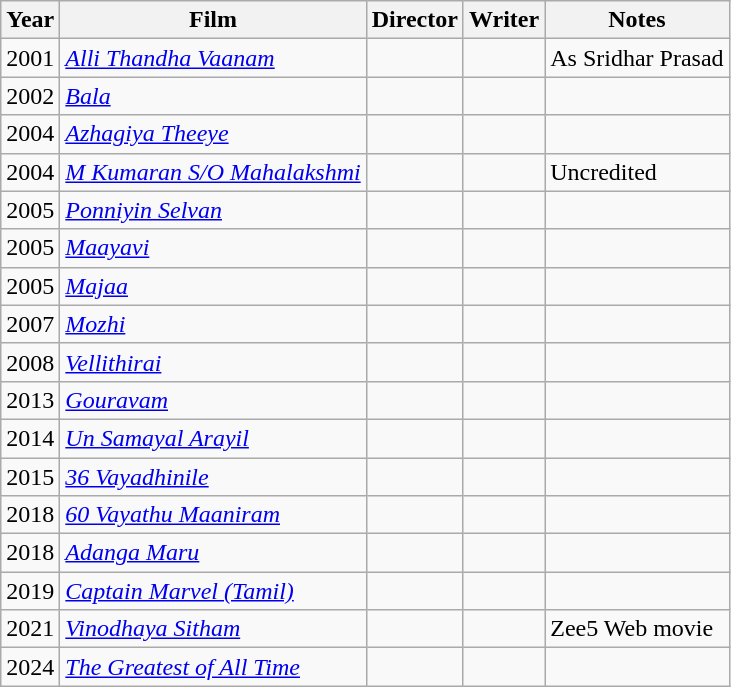<table class="wikitable sortable">
<tr>
<th>Year</th>
<th>Film</th>
<th>Director</th>
<th>Writer</th>
<th>Notes</th>
</tr>
<tr>
<td>2001</td>
<td><em><a href='#'>Alli Thandha Vaanam</a></em></td>
<td></td>
<td></td>
<td>As Sridhar Prasad</td>
</tr>
<tr>
<td>2002</td>
<td><em><a href='#'>Bala</a></em></td>
<td></td>
<td></td>
<td></td>
</tr>
<tr>
<td>2004</td>
<td><em><a href='#'>Azhagiya Theeye</a></em></td>
<td></td>
<td></td>
<td></td>
</tr>
<tr>
<td>2004</td>
<td><em><a href='#'>M Kumaran S/O Mahalakshmi</a></em></td>
<td></td>
<td></td>
<td>Uncredited</td>
</tr>
<tr>
<td>2005</td>
<td><em><a href='#'>Ponniyin Selvan</a></em></td>
<td></td>
<td></td>
<td></td>
</tr>
<tr>
<td>2005</td>
<td><em><a href='#'>Maayavi</a></em></td>
<td></td>
<td></td>
<td></td>
</tr>
<tr>
<td>2005</td>
<td><em><a href='#'>Majaa</a></em></td>
<td></td>
<td></td>
<td></td>
</tr>
<tr>
<td>2007</td>
<td><em><a href='#'>Mozhi</a></em></td>
<td></td>
<td></td>
<td></td>
</tr>
<tr>
<td>2008</td>
<td><em><a href='#'>Vellithirai</a></em></td>
<td></td>
<td></td>
<td></td>
</tr>
<tr>
<td>2013</td>
<td><em><a href='#'>Gouravam</a></em></td>
<td></td>
<td></td>
<td></td>
</tr>
<tr>
<td>2014</td>
<td><em><a href='#'>Un Samayal Arayil</a></em></td>
<td></td>
<td></td>
<td></td>
</tr>
<tr>
<td>2015</td>
<td><em><a href='#'>36 Vayadhinile</a></em></td>
<td></td>
<td></td>
<td></td>
</tr>
<tr>
<td>2018</td>
<td><em><a href='#'>60 Vayathu Maaniram</a></em></td>
<td></td>
<td></td>
<td></td>
</tr>
<tr>
<td>2018</td>
<td><em><a href='#'>Adanga Maru</a></em></td>
<td></td>
<td></td>
<td></td>
</tr>
<tr>
<td>2019</td>
<td><em><a href='#'>Captain Marvel (Tamil)</a></em></td>
<td></td>
<td></td>
<td></td>
</tr>
<tr>
<td>2021</td>
<td><em><a href='#'>Vinodhaya Sitham</a></em></td>
<td></td>
<td></td>
<td>Zee5 Web movie</td>
</tr>
<tr>
<td>2024</td>
<td><em><a href='#'>The Greatest of All Time</a></em></td>
<td></td>
<td></td>
<td></td>
</tr>
</table>
